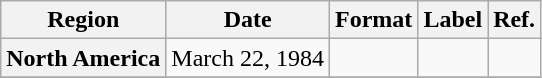<table class="wikitable plainrowheaders">
<tr>
<th scope="col">Region</th>
<th scope="col">Date</th>
<th scope="col">Format</th>
<th scope="col">Label</th>
<th scope="col">Ref.</th>
</tr>
<tr>
<th scope="row">North America</th>
<td>March 22, 1984</td>
<td></td>
<td></td>
<td></td>
</tr>
<tr>
</tr>
</table>
